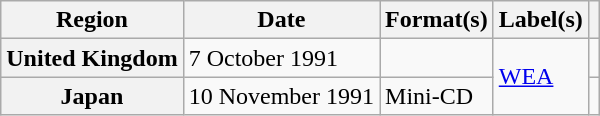<table class="wikitable plainrowheaders">
<tr>
<th scope="col">Region</th>
<th scope="col">Date</th>
<th scope="col">Format(s)</th>
<th scope="col">Label(s)</th>
<th scope="col"></th>
</tr>
<tr>
<th scope="row">United Kingdom</th>
<td>7 October 1991</td>
<td></td>
<td rowspan="2"><a href='#'>WEA</a></td>
<td></td>
</tr>
<tr>
<th scope="row">Japan</th>
<td>10 November 1991</td>
<td>Mini-CD</td>
<td></td>
</tr>
</table>
